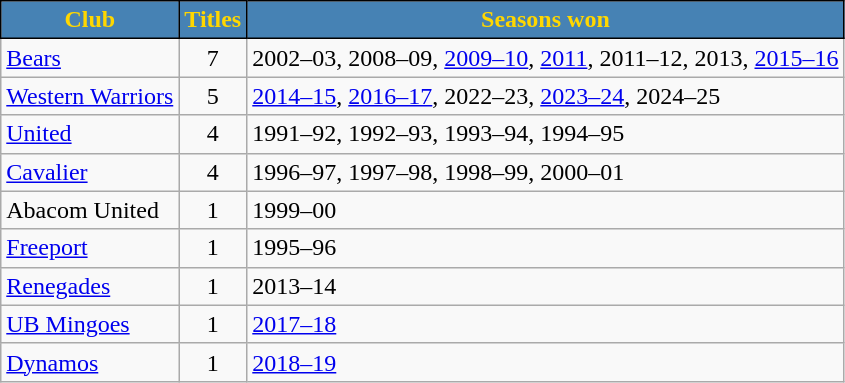<table class="wikitable sortable plainrowheaders">
<tr>
<th scope=col style="background:steelblue; color:gold; border:1px solid black;">Club</th>
<th scope=col style="background:steelblue; color:gold; border:1px solid black;">Titles</th>
<th scope=col style="background:steelblue; color:gold; border:1px solid black;">Seasons won</th>
</tr>
<tr>
<td><a href='#'>Bears</a></td>
<td align=center>7</td>
<td>2002–03, 2008–09, <a href='#'>2009–10</a>, <a href='#'>2011</a>, 2011–12, 2013, <a href='#'>2015–16</a></td>
</tr>
<tr>
<td><a href='#'>Western Warriors</a></td>
<td align=center>5</td>
<td><a href='#'>2014–15</a>, <a href='#'>2016–17</a>, 2022–23, <a href='#'>2023–24</a>, 2024–25</td>
</tr>
<tr>
<td><a href='#'>United</a></td>
<td align=center>4</td>
<td>1991–92, 1992–93, 1993–94, 1994–95</td>
</tr>
<tr>
<td><a href='#'>Cavalier</a></td>
<td align=center>4</td>
<td>1996–97, 1997–98, 1998–99, 2000–01</td>
</tr>
<tr>
<td>Abacom United</td>
<td align=center>1</td>
<td>1999–00</td>
</tr>
<tr>
<td><a href='#'>Freeport</a></td>
<td align=center>1</td>
<td>1995–96</td>
</tr>
<tr>
<td><a href='#'>Renegades</a></td>
<td align=center>1</td>
<td>2013–14</td>
</tr>
<tr>
<td><a href='#'>UB Mingoes</a></td>
<td align=center>1</td>
<td><a href='#'>2017–18</a></td>
</tr>
<tr>
<td><a href='#'>Dynamos</a></td>
<td align=center>1</td>
<td><a href='#'>2018–19</a></td>
</tr>
</table>
